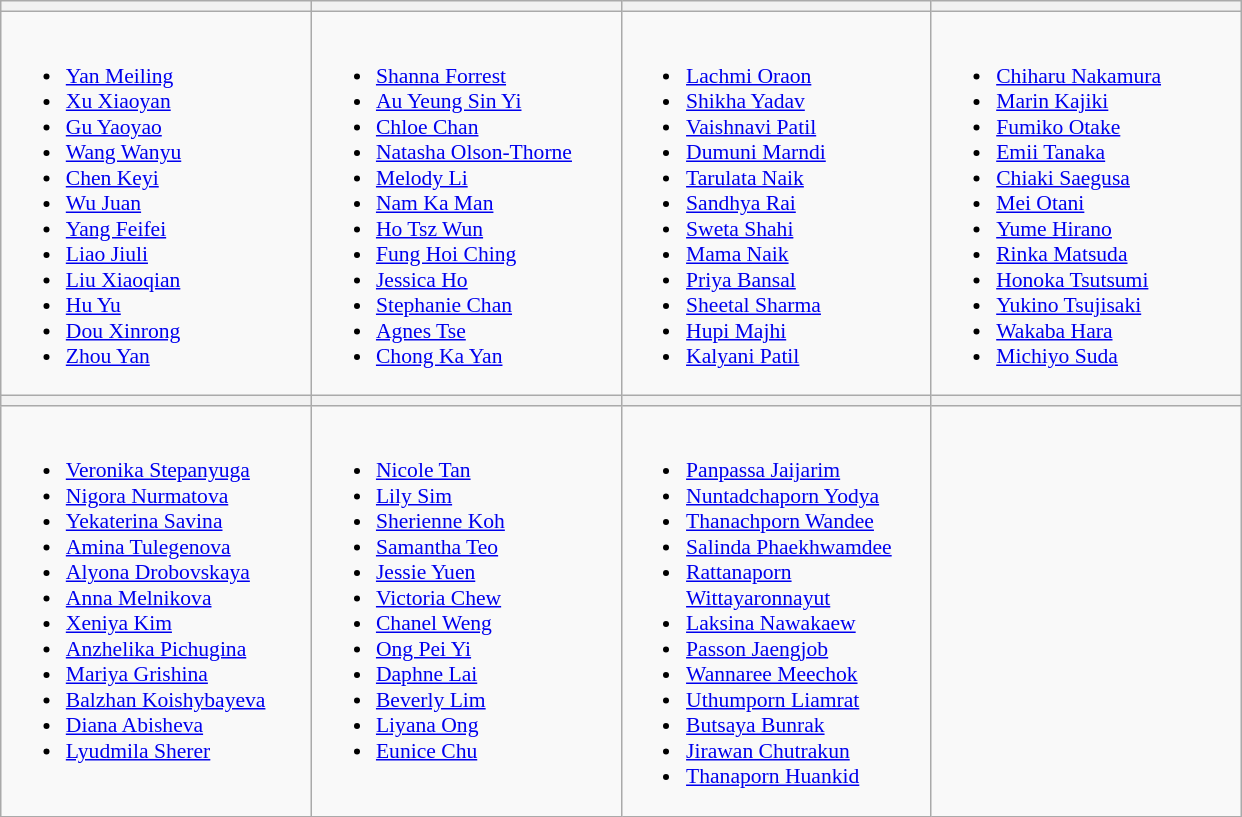<table class="wikitable" style="font-size:90%">
<tr>
<th width=200></th>
<th width=200></th>
<th width=200></th>
<th width=200></th>
</tr>
<tr>
<td valign=top><br><ul><li><a href='#'>Yan Meiling</a></li><li><a href='#'>Xu Xiaoyan</a></li><li><a href='#'>Gu Yaoyao</a></li><li><a href='#'>Wang Wanyu</a></li><li><a href='#'>Chen Keyi</a></li><li><a href='#'>Wu Juan</a></li><li><a href='#'>Yang Feifei</a></li><li><a href='#'>Liao Jiuli</a></li><li><a href='#'>Liu Xiaoqian</a></li><li><a href='#'>Hu Yu</a></li><li><a href='#'>Dou Xinrong</a></li><li><a href='#'>Zhou Yan</a></li></ul></td>
<td valign=top><br><ul><li><a href='#'>Shanna Forrest</a></li><li><a href='#'>Au Yeung Sin Yi</a></li><li><a href='#'>Chloe Chan</a></li><li><a href='#'>Natasha Olson-Thorne</a></li><li><a href='#'>Melody Li</a></li><li><a href='#'>Nam Ka Man</a></li><li><a href='#'>Ho Tsz Wun</a></li><li><a href='#'>Fung Hoi Ching</a></li><li><a href='#'>Jessica Ho</a></li><li><a href='#'>Stephanie Chan</a></li><li><a href='#'>Agnes Tse</a></li><li><a href='#'>Chong Ka Yan</a></li></ul></td>
<td valign=top><br><ul><li><a href='#'>Lachmi Oraon</a></li><li><a href='#'>Shikha Yadav</a></li><li><a href='#'>Vaishnavi Patil</a></li><li><a href='#'>Dumuni Marndi</a></li><li><a href='#'>Tarulata Naik</a></li><li><a href='#'>Sandhya Rai</a></li><li><a href='#'>Sweta Shahi</a></li><li><a href='#'>Mama Naik</a></li><li><a href='#'>Priya Bansal</a></li><li><a href='#'>Sheetal Sharma</a></li><li><a href='#'>Hupi Majhi</a></li><li><a href='#'>Kalyani Patil</a></li></ul></td>
<td valign=top><br><ul><li><a href='#'>Chiharu Nakamura</a></li><li><a href='#'>Marin Kajiki</a></li><li><a href='#'>Fumiko Otake</a></li><li><a href='#'>Emii Tanaka</a></li><li><a href='#'>Chiaki Saegusa</a></li><li><a href='#'>Mei Otani</a></li><li><a href='#'>Yume Hirano</a></li><li><a href='#'>Rinka Matsuda</a></li><li><a href='#'>Honoka Tsutsumi</a></li><li><a href='#'>Yukino Tsujisaki</a></li><li><a href='#'>Wakaba Hara</a></li><li><a href='#'>Michiyo Suda</a></li></ul></td>
</tr>
<tr>
<th></th>
<th></th>
<th></th>
<th></th>
</tr>
<tr>
<td valign=top><br><ul><li><a href='#'>Veronika Stepanyuga</a></li><li><a href='#'>Nigora Nurmatova</a></li><li><a href='#'>Yekaterina Savina</a></li><li><a href='#'>Amina Tulegenova</a></li><li><a href='#'>Alyona Drobovskaya</a></li><li><a href='#'>Anna Melnikova</a></li><li><a href='#'>Xeniya Kim</a></li><li><a href='#'>Anzhelika Pichugina</a></li><li><a href='#'>Mariya Grishina</a></li><li><a href='#'>Balzhan Koishybayeva</a></li><li><a href='#'>Diana Abisheva</a></li><li><a href='#'>Lyudmila Sherer</a></li></ul></td>
<td valign=top><br><ul><li><a href='#'>Nicole Tan</a></li><li><a href='#'>Lily Sim</a></li><li><a href='#'>Sherienne Koh</a></li><li><a href='#'>Samantha Teo</a></li><li><a href='#'>Jessie Yuen</a></li><li><a href='#'>Victoria Chew</a></li><li><a href='#'>Chanel Weng</a></li><li><a href='#'>Ong Pei Yi</a></li><li><a href='#'>Daphne Lai</a></li><li><a href='#'>Beverly Lim</a></li><li><a href='#'>Liyana Ong</a></li><li><a href='#'>Eunice Chu</a></li></ul></td>
<td valign=top><br><ul><li><a href='#'>Panpassa Jaijarim</a></li><li><a href='#'>Nuntadchaporn Yodya</a></li><li><a href='#'>Thanachporn Wandee</a></li><li><a href='#'>Salinda Phaekhwamdee</a></li><li><a href='#'>Rattanaporn Wittayaronnayut</a></li><li><a href='#'>Laksina Nawakaew</a></li><li><a href='#'>Passon Jaengjob</a></li><li><a href='#'>Wannaree Meechok</a></li><li><a href='#'>Uthumporn Liamrat</a></li><li><a href='#'>Butsaya Bunrak</a></li><li><a href='#'>Jirawan Chutrakun</a></li><li><a href='#'>Thanaporn Huankid</a></li></ul></td>
<td valign=top></td>
</tr>
</table>
